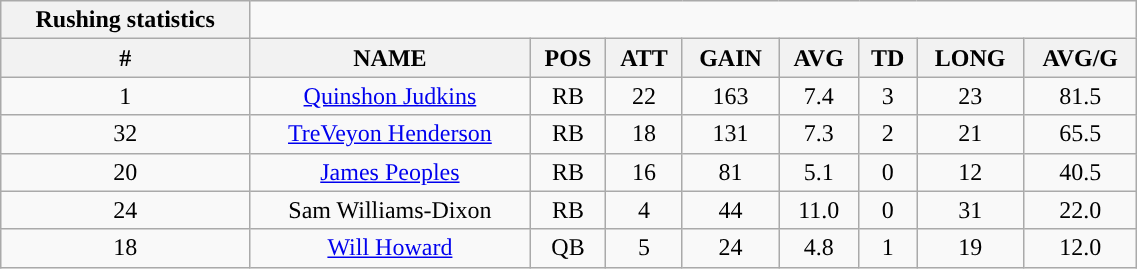<table style="width:60%; text-align:center;" class="wikitable collapsible collapsed">
<tr>
<th style="text-align:center; ">Rushing statistics</th>
</tr>
<tr>
<th>#</th>
<th>NAME</th>
<th>POS</th>
<th>ATT</th>
<th>GAIN</th>
<th>AVG</th>
<th>TD</th>
<th>LONG</th>
<th>AVG/G</th>
</tr>
<tr>
<td>1</td>
<td><a href='#'>Quinshon Judkins</a></td>
<td>RB</td>
<td>22</td>
<td>163</td>
<td>7.4</td>
<td>3</td>
<td>23</td>
<td>81.5</td>
</tr>
<tr>
<td>32</td>
<td><a href='#'>TreVeyon Henderson</a></td>
<td>RB</td>
<td>18</td>
<td>131</td>
<td>7.3</td>
<td>2</td>
<td>21</td>
<td>65.5</td>
</tr>
<tr>
<td>20</td>
<td><a href='#'>James Peoples</a></td>
<td>RB</td>
<td>16</td>
<td>81</td>
<td>5.1</td>
<td>0</td>
<td>12</td>
<td>40.5</td>
</tr>
<tr>
<td>24</td>
<td>Sam Williams-Dixon</td>
<td>RB</td>
<td>4</td>
<td>44</td>
<td>11.0</td>
<td>0</td>
<td>31</td>
<td>22.0</td>
</tr>
<tr>
<td>18</td>
<td><a href='#'>Will Howard</a></td>
<td>QB</td>
<td>5</td>
<td>24</td>
<td>4.8</td>
<td>1</td>
<td>19</td>
<td>12.0</td>
</tr>
</table>
